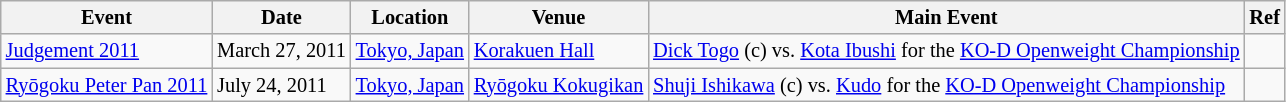<table class="wikitable" style="font-size:85%;">
<tr>
<th>Event</th>
<th>Date</th>
<th>Location</th>
<th>Venue</th>
<th>Main Event</th>
<th>Ref</th>
</tr>
<tr>
<td><a href='#'>Judgement 2011</a></td>
<td>March 27, 2011</td>
<td><a href='#'>Tokyo, Japan</a></td>
<td><a href='#'>Korakuen Hall</a></td>
<td><a href='#'>Dick Togo</a> (c) vs. <a href='#'>Kota Ibushi</a> for the <a href='#'>KO-D Openweight Championship</a></td>
<td></td>
</tr>
<tr>
<td><a href='#'>Ryōgoku Peter Pan 2011</a></td>
<td>July 24, 2011</td>
<td><a href='#'>Tokyo, Japan</a></td>
<td><a href='#'>Ryōgoku Kokugikan</a></td>
<td><a href='#'>Shuji Ishikawa</a> (c) vs. <a href='#'>Kudo</a> for the <a href='#'>KO-D Openweight Championship</a></td>
<td></td>
</tr>
</table>
